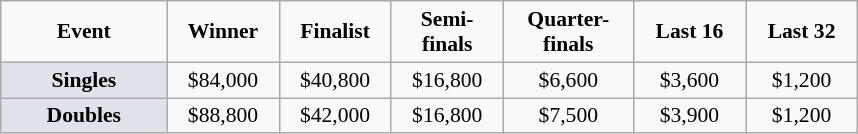<table class="wikitable" style="font-size:90%; text-align:center">
<tr>
<td width="104px"><strong>Event</strong></td>
<td width="68px"><strong>Winner</strong></td>
<td width="68px"><strong>Finalist</strong></td>
<td width="68px"><strong>Semi-finals</strong></td>
<td width="80px"><strong>Quarter-finals</strong></td>
<td width="68px"><strong>Last 16</strong></td>
<td width="68px"><strong>Last 32</strong></td>
</tr>
<tr>
<td bgcolor="#dfe2e9"><strong>Singles</strong></td>
<td>$84,000</td>
<td>$40,800</td>
<td>$16,800</td>
<td>$6,600</td>
<td>$3,600</td>
<td>$1,200</td>
</tr>
<tr>
<td bgcolor="#dfe2e9"><strong>Doubles</strong></td>
<td>$88,800</td>
<td>$42,000</td>
<td>$16,800</td>
<td>$7,500</td>
<td>$3,900</td>
<td>$1,200</td>
</tr>
</table>
